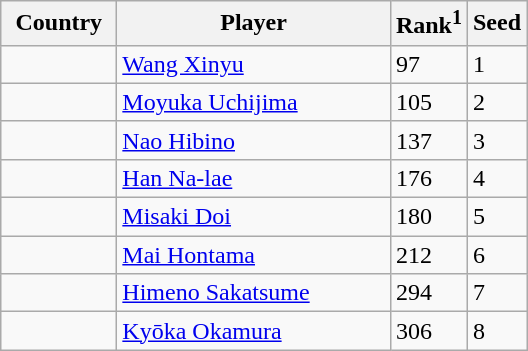<table class="sortable wikitable">
<tr>
<th width="70">Country</th>
<th width="175">Player</th>
<th>Rank<sup>1</sup></th>
<th>Seed</th>
</tr>
<tr>
<td></td>
<td><a href='#'>Wang Xinyu</a></td>
<td>97</td>
<td>1</td>
</tr>
<tr>
<td></td>
<td><a href='#'>Moyuka Uchijima</a></td>
<td>105</td>
<td>2</td>
</tr>
<tr>
<td></td>
<td><a href='#'>Nao Hibino</a></td>
<td>137</td>
<td>3</td>
</tr>
<tr>
<td></td>
<td><a href='#'>Han Na-lae</a></td>
<td>176</td>
<td>4</td>
</tr>
<tr>
<td></td>
<td><a href='#'>Misaki Doi</a></td>
<td>180</td>
<td>5</td>
</tr>
<tr>
<td></td>
<td><a href='#'>Mai Hontama</a></td>
<td>212</td>
<td>6</td>
</tr>
<tr>
<td></td>
<td><a href='#'>Himeno Sakatsume</a></td>
<td>294</td>
<td>7</td>
</tr>
<tr>
<td></td>
<td><a href='#'>Kyōka Okamura</a></td>
<td>306</td>
<td>8</td>
</tr>
</table>
